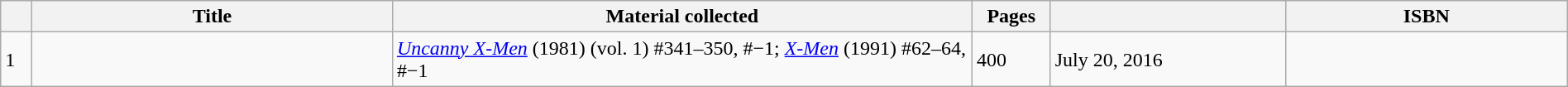<table class="wikitable" style="text-align:left;" width="100%">
<tr>
<th width="2%"></th>
<th width="23%">Title</th>
<th>Material collected</th>
<th width="5%">Pages</th>
<th width="15%"></th>
<th width="18%">ISBN</th>
</tr>
<tr>
<td>1</td>
<td><em></em></td>
<td><em><a href='#'>Uncanny X-Men</a></em> (1981) (vol. 1) #341–350, #−1; <em><a href='#'>X-Men</a></em> (1991) #62–64, #−1</td>
<td>400</td>
<td>July 20, 2016</td>
<td></td>
</tr>
</table>
